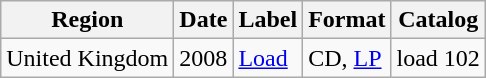<table class="wikitable">
<tr>
<th>Region</th>
<th>Date</th>
<th>Label</th>
<th>Format</th>
<th>Catalog</th>
</tr>
<tr>
<td>United Kingdom</td>
<td>2008</td>
<td><a href='#'>Load</a></td>
<td>CD, <a href='#'>LP</a></td>
<td>load 102</td>
</tr>
</table>
